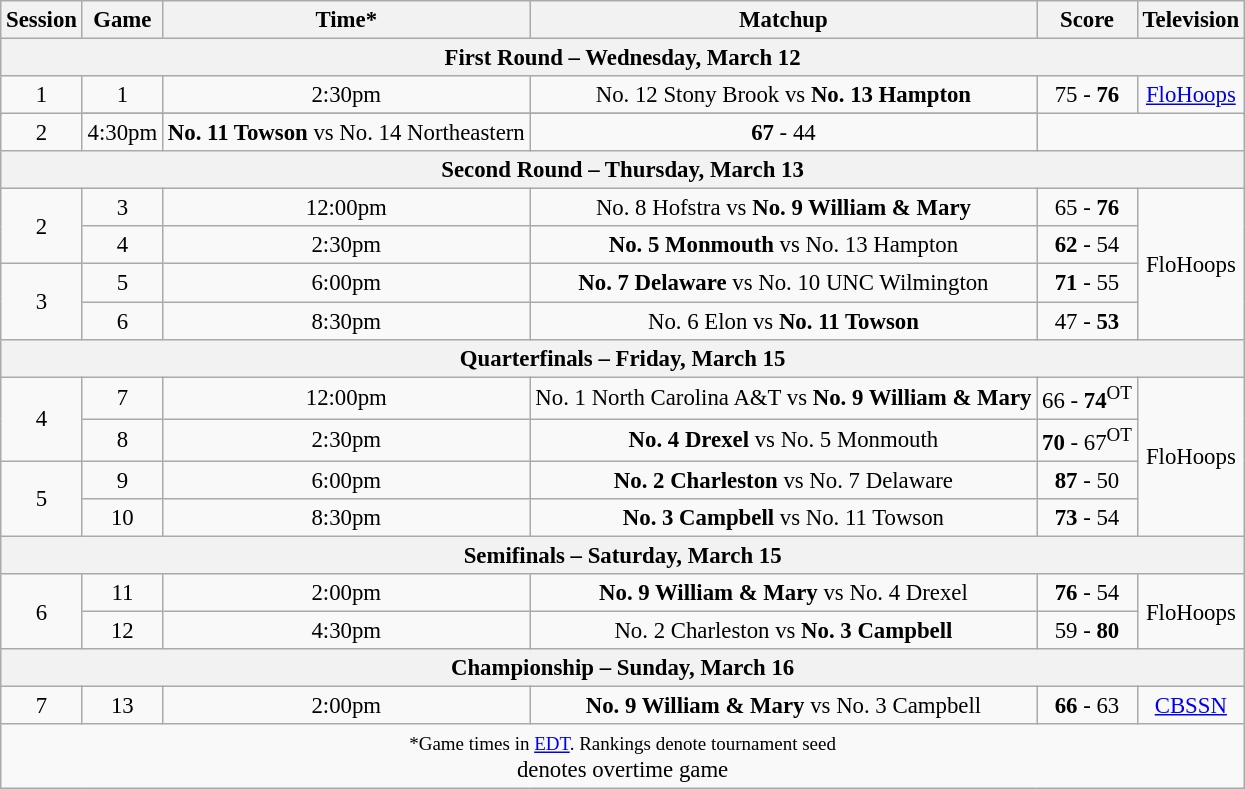<table class="wikitable" style="font-size: 95%;text-align:center">
<tr>
<th>Session</th>
<th>Game</th>
<th>Time*</th>
<th>Matchup</th>
<th>Score</th>
<th>Television</th>
</tr>
<tr>
<th colspan=6>First Round – Wednesday, March 12</th>
</tr>
<tr>
<td rowspan=2>1</td>
<td>1</td>
<td>2:30pm</td>
<td>No. 12 Stony Brook vs <strong>No. 13 Hampton</strong></td>
<td>75 - <strong>76</strong></td>
<td rowspan=2><a href='#'>FloHoops</a></td>
</tr>
<tr>
</tr>
<tr>
<td>2</td>
<td>4:30pm</td>
<td><strong>No. 11 Towson</strong> vs No. 14 Northeastern</td>
<td><strong>67</strong> - 44</td>
</tr>
<tr>
<th colspan=6>Second Round – Thursday, March 13</th>
</tr>
<tr>
<td rowspan=2>2</td>
<td>3</td>
<td>12:00pm</td>
<td>No. 8 Hofstra vs <strong>No. 9 William & Mary</strong></td>
<td>65 - <strong>76</strong></td>
<td rowspan=4>FloHoops</td>
</tr>
<tr>
<td>4</td>
<td>2:30pm</td>
<td><strong>No. 5 Monmouth</strong> vs No. 13 Hampton</td>
<td><strong>62</strong> - 54</td>
</tr>
<tr>
<td rowspan=2>3</td>
<td>5</td>
<td>6:00pm</td>
<td><strong>No. 7 Delaware</strong> vs No. 10 UNC Wilmington</td>
<td><strong>71</strong> - 55</td>
</tr>
<tr>
<td>6</td>
<td>8:30pm</td>
<td>No. 6 Elon vs <strong>No. 11 Towson</strong></td>
<td>47 - <strong>53</strong></td>
</tr>
<tr>
<th colspan=6>Quarterfinals – Friday, March 15</th>
</tr>
<tr>
<td rowspan=2>4</td>
<td>7</td>
<td>12:00pm</td>
<td>No. 1 North Carolina A&T vs <strong>No. 9 William & Mary</strong></td>
<td>66 - <strong>74</strong><sup>OT</sup></td>
<td rowspan=4>FloHoops</td>
</tr>
<tr>
<td>8</td>
<td>2:30pm</td>
<td><strong>No. 4 Drexel</strong> vs No. 5 Monmouth</td>
<td><strong>70</strong> - 67<sup>OT</sup></td>
</tr>
<tr>
<td rowspan=2>5</td>
<td>9</td>
<td>6:00pm</td>
<td><strong>No. 2 Charleston</strong> vs No. 7 Delaware</td>
<td><strong>87</strong> - 50</td>
</tr>
<tr>
<td>10</td>
<td>8:30pm</td>
<td><strong>No. 3 Campbell</strong> vs No. 11 Towson</td>
<td><strong>73</strong> - 54</td>
</tr>
<tr>
<th colspan=6>Semifinals – Saturday, March 15</th>
</tr>
<tr>
<td rowspan=2>6</td>
<td>11</td>
<td>2:00pm</td>
<td><strong>No. 9 William & Mary</strong> vs No. 4 Drexel</td>
<td><strong>76</strong> - 54</td>
<td rowspan=2>FloHoops</td>
</tr>
<tr>
<td>12</td>
<td>4:30pm</td>
<td>No. 2 Charleston vs <strong>No. 3 Campbell</strong></td>
<td>59 - <strong>80</strong></td>
</tr>
<tr>
<th colspan=6>Championship – Sunday, March 16</th>
</tr>
<tr>
<td>7</td>
<td>13</td>
<td>2:00pm</td>
<td><strong>No. 9 William & Mary</strong> vs No. 3 Campbell</td>
<td><strong>66</strong> - 63</td>
<td><a href='#'>CBSSN</a></td>
</tr>
<tr>
<td colspan=6><small>*Game times in <a href='#'>EDT</a>. Rankings denote tournament seed</small><br> denotes overtime game</td>
</tr>
</table>
